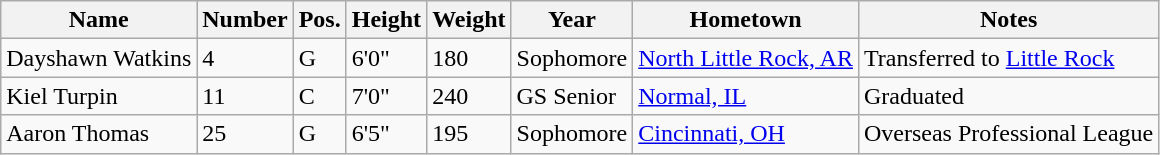<table class="wikitable sortable" border="1">
<tr>
<th>Name</th>
<th>Number</th>
<th>Pos.</th>
<th>Height</th>
<th>Weight</th>
<th>Year</th>
<th>Hometown</th>
<th class="unsortable">Notes</th>
</tr>
<tr>
<td>Dayshawn Watkins</td>
<td>4</td>
<td>G</td>
<td>6'0"</td>
<td>180</td>
<td>Sophomore</td>
<td><a href='#'>North Little Rock, AR</a></td>
<td>Transferred to <a href='#'>Little Rock</a></td>
</tr>
<tr>
<td>Kiel Turpin</td>
<td>11</td>
<td>C</td>
<td>7'0"</td>
<td>240</td>
<td>GS Senior</td>
<td><a href='#'>Normal, IL</a></td>
<td>Graduated</td>
</tr>
<tr>
<td>Aaron Thomas</td>
<td>25</td>
<td>G</td>
<td>6'5"</td>
<td>195</td>
<td>Sophomore</td>
<td><a href='#'>Cincinnati, OH</a></td>
<td>Overseas Professional League</td>
</tr>
</table>
